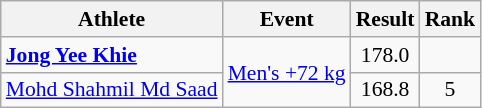<table class="wikitable" style="font-size:90%">
<tr>
<th>Athlete</th>
<th>Event</th>
<th>Result</th>
<th>Rank</th>
</tr>
<tr align=center>
<td align=left><strong><a href='#'>Jong Yee Khie</a></strong></td>
<td align=left rowspan=2><a href='#'>Men's +72 kg</a></td>
<td>178.0</td>
<td></td>
</tr>
<tr align=center>
<td align=left><a href='#'>Mohd Shahmil Md Saad</a></td>
<td>168.8</td>
<td>5</td>
</tr>
</table>
